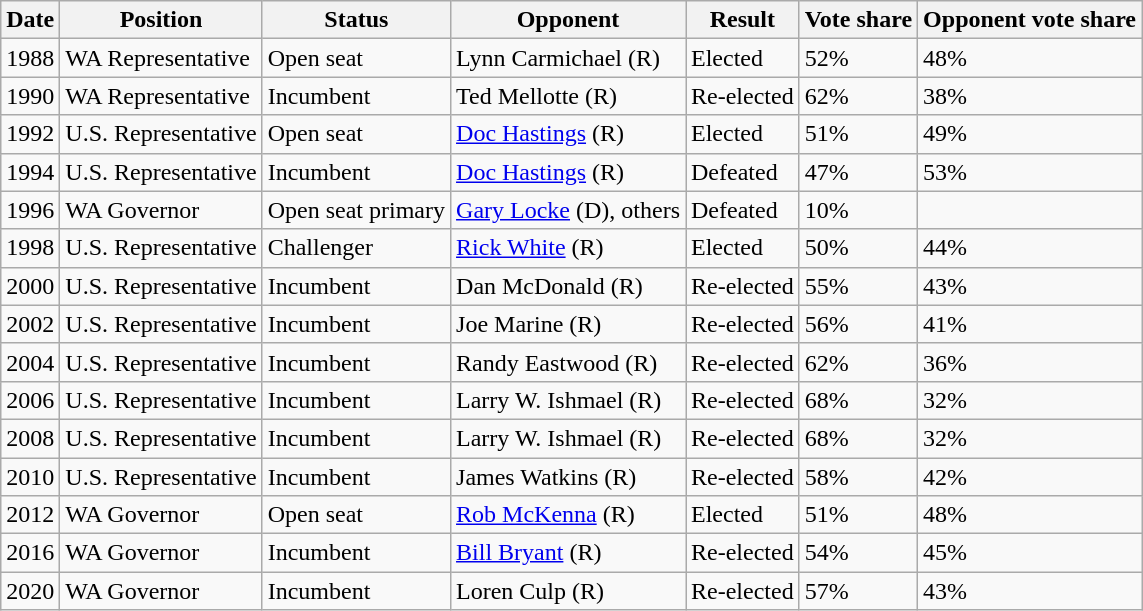<table class="wikitable">
<tr>
<th>Date</th>
<th>Position</th>
<th>Status</th>
<th>Opponent</th>
<th>Result</th>
<th>Vote share</th>
<th>Opponent vote share</th>
</tr>
<tr>
<td>1988</td>
<td>WA Representative</td>
<td>Open seat</td>
<td>Lynn Carmichael (R)</td>
<td>Elected</td>
<td>52%</td>
<td>48%</td>
</tr>
<tr>
<td>1990</td>
<td>WA Representative</td>
<td>Incumbent</td>
<td>Ted Mellotte (R)</td>
<td>Re-elected</td>
<td>62%</td>
<td>38%</td>
</tr>
<tr>
<td>1992</td>
<td>U.S. Representative</td>
<td>Open seat</td>
<td><a href='#'>Doc Hastings</a> (R)</td>
<td>Elected</td>
<td>51%</td>
<td>49%</td>
</tr>
<tr>
<td>1994</td>
<td>U.S. Representative</td>
<td>Incumbent</td>
<td><a href='#'>Doc Hastings</a> (R)</td>
<td>Defeated</td>
<td>47%</td>
<td>53%</td>
</tr>
<tr>
<td>1996</td>
<td>WA Governor</td>
<td>Open seat primary</td>
<td><a href='#'>Gary Locke</a> (D), others</td>
<td>Defeated</td>
<td>10%</td>
<td></td>
</tr>
<tr>
<td>1998</td>
<td>U.S. Representative</td>
<td>Challenger</td>
<td><a href='#'>Rick White</a> (R)</td>
<td>Elected</td>
<td>50%</td>
<td>44%</td>
</tr>
<tr>
<td>2000</td>
<td>U.S. Representative</td>
<td>Incumbent</td>
<td>Dan McDonald (R)</td>
<td>Re-elected</td>
<td>55%</td>
<td>43%</td>
</tr>
<tr>
<td>2002</td>
<td>U.S. Representative</td>
<td>Incumbent</td>
<td>Joe Marine (R)</td>
<td>Re-elected</td>
<td>56%</td>
<td>41%</td>
</tr>
<tr>
<td>2004</td>
<td>U.S. Representative</td>
<td>Incumbent</td>
<td>Randy Eastwood (R)</td>
<td>Re-elected</td>
<td>62%</td>
<td>36%</td>
</tr>
<tr>
<td>2006</td>
<td>U.S. Representative</td>
<td>Incumbent</td>
<td>Larry W. Ishmael (R)</td>
<td>Re-elected</td>
<td>68%</td>
<td>32%</td>
</tr>
<tr>
<td>2008</td>
<td>U.S. Representative</td>
<td>Incumbent</td>
<td>Larry W. Ishmael (R)</td>
<td>Re-elected</td>
<td>68%</td>
<td>32%</td>
</tr>
<tr>
<td>2010</td>
<td>U.S. Representative</td>
<td>Incumbent</td>
<td>James Watkins (R)</td>
<td>Re-elected</td>
<td>58%</td>
<td>42%</td>
</tr>
<tr>
<td>2012</td>
<td>WA Governor</td>
<td>Open seat</td>
<td><a href='#'>Rob McKenna</a> (R)</td>
<td>Elected</td>
<td>51%</td>
<td>48%</td>
</tr>
<tr>
<td>2016</td>
<td>WA Governor</td>
<td>Incumbent</td>
<td><a href='#'>Bill Bryant</a> (R)</td>
<td>Re-elected</td>
<td>54%</td>
<td>45%</td>
</tr>
<tr>
<td>2020</td>
<td>WA Governor</td>
<td>Incumbent</td>
<td>Loren Culp (R)</td>
<td>Re-elected</td>
<td>57%</td>
<td>43%</td>
</tr>
</table>
